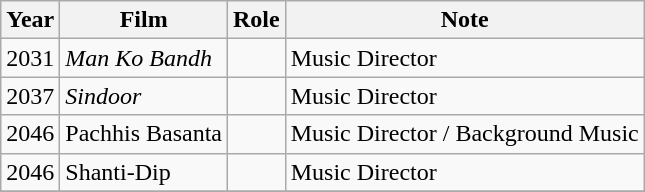<table class="wikitable">
<tr>
<th>Year</th>
<th>Film</th>
<th>Role</th>
<th>Note</th>
</tr>
<tr>
<td>2031</td>
<td><em>Man Ko Bandh</em></td>
<td></td>
<td>Music Director</td>
</tr>
<tr>
<td>2037</td>
<td><em>Sindoor</em></td>
<td></td>
<td>Music Director</td>
</tr>
<tr>
<td>2046</td>
<td>Pachhis Basanta</td>
<td></td>
<td>Music Director / Background Music</td>
</tr>
<tr>
<td>2046</td>
<td>Shanti-Dip</td>
<td></td>
<td>Music Director</td>
</tr>
<tr>
</tr>
</table>
